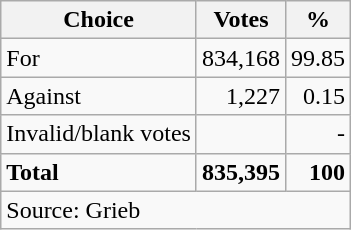<table class=wikitable style=text-align:right>
<tr>
<th>Choice</th>
<th>Votes</th>
<th>%</th>
</tr>
<tr>
<td align=left>For</td>
<td>834,168</td>
<td>99.85</td>
</tr>
<tr>
<td align=left>Against</td>
<td>1,227</td>
<td>0.15</td>
</tr>
<tr>
<td align=left>Invalid/blank votes</td>
<td></td>
<td>-</td>
</tr>
<tr>
<td align=left><strong>Total</strong></td>
<td><strong>835,395</strong></td>
<td><strong>100</strong></td>
</tr>
<tr>
<td align=left colspan=3>Source: Grieb</td>
</tr>
</table>
